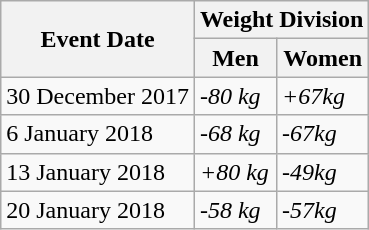<table class="wikitable" style="border: none;">
<tr>
<th colspan="1" rowspan="2">Event Date</th>
<th colspan="2">Weight Division</th>
</tr>
<tr>
<th>Men</th>
<th>Women</th>
</tr>
<tr>
<td>30 December 2017</td>
<td><em>-80 kg</em></td>
<td><em>+67kg</em></td>
</tr>
<tr>
<td>6 January 2018</td>
<td><em>-68 kg</em></td>
<td><em>-67kg</em></td>
</tr>
<tr>
<td>13 January 2018</td>
<td><em>+80 kg</em></td>
<td><em>-49kg</em></td>
</tr>
<tr>
<td>20 January 2018</td>
<td><em>-58 kg</em></td>
<td><em>-57kg</em></td>
</tr>
<tr>
</tr>
</table>
